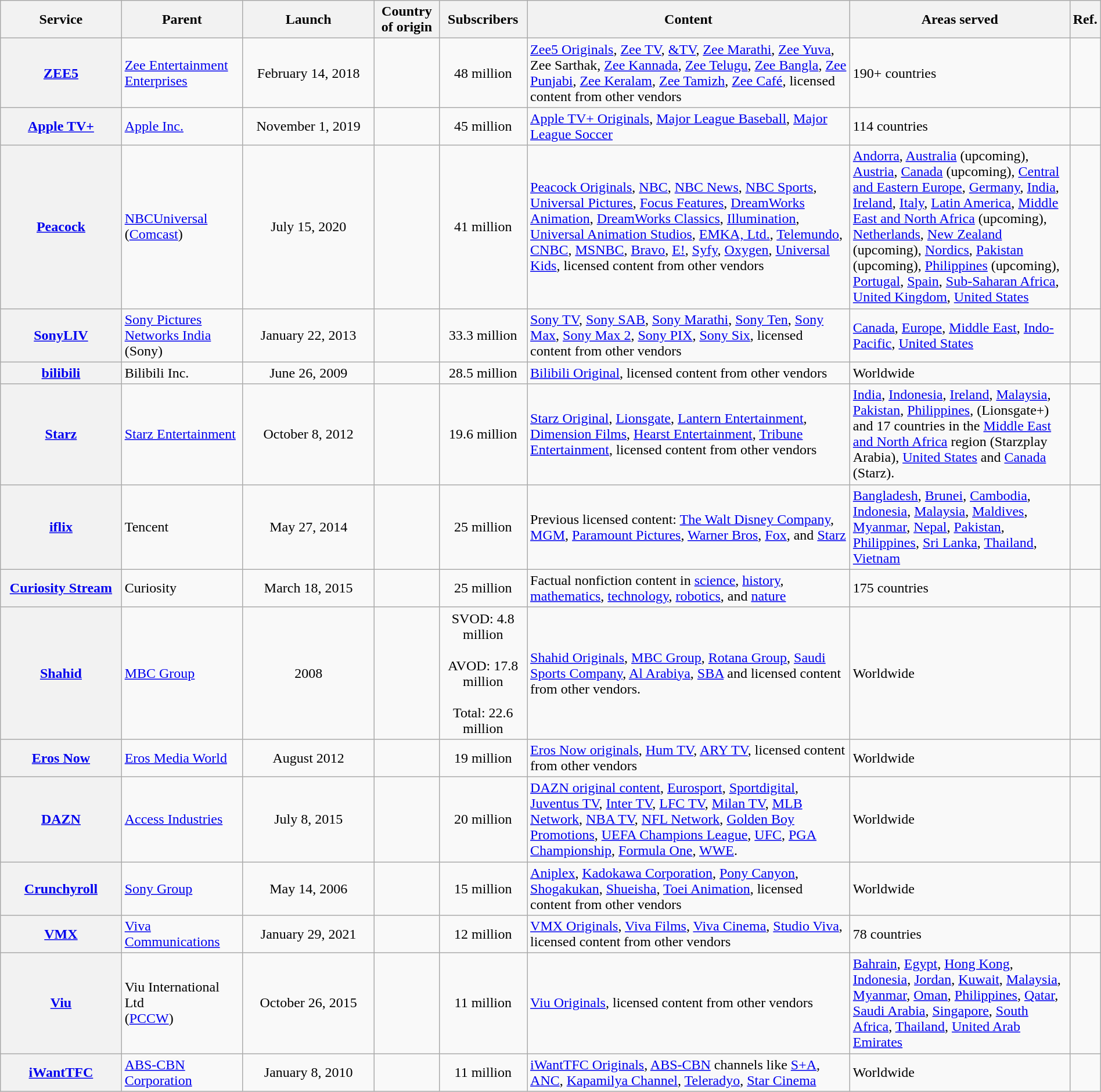<table class="wikitable sortable sort-under-center sticky-header" style="margin:auto; margin:auto;">
<tr>
<th scope="col" style="width:11%">Service</th>
<th scope="col" style="width:11%">Parent</th>
<th scope="col" style="width:12%">Launch</th>
<th>Country of origin</th>
<th scope="col" style="width:08%">Subscribers</th>
<th scope="col">Content</th>
<th scope="col" style="width:20%">Areas served</th>
<th scope="col" style="width:01%" class="unsortable">Ref.</th>
</tr>
<tr>
<th><a href='#'>ZEE5</a></th>
<td><a href='#'>Zee Entertainment Enterprises</a></td>
<td align="center">February 14, 2018</td>
<td></td>
<td align="center">48 million</td>
<td><a href='#'>Zee5 Originals</a>, <a href='#'>Zee TV</a>, <a href='#'>&TV</a>, <a href='#'>Zee Marathi</a>, <a href='#'>Zee Yuva</a>, Zee Sarthak, <a href='#'>Zee Kannada</a>, <a href='#'>Zee Telugu</a>, <a href='#'>Zee Bangla</a>, <a href='#'>Zee Punjabi</a>, <a href='#'>Zee Keralam</a>, <a href='#'>Zee Tamizh</a>, <a href='#'>Zee Café</a>, licensed content from other vendors</td>
<td>190+ countries</td>
<td></td>
</tr>
<tr>
<th><a href='#'>Apple TV+</a></th>
<td><a href='#'>Apple Inc.</a></td>
<td align="center">November 1, 2019</td>
<td></td>
<td align="center">45 million</td>
<td><a href='#'>Apple TV+ Originals</a>, <a href='#'>Major League Baseball</a>, <a href='#'>Major League Soccer</a></td>
<td>114 countries</td>
<td></td>
</tr>
<tr>
<th scope="row"><a href='#'>Peacock</a></th>
<td><a href='#'>NBCUniversal</a> (<a href='#'>Comcast</a>)</td>
<td align="center">July 15, 2020</td>
<td></td>
<td align="center">41 million</td>
<td><a href='#'>Peacock Originals</a>, <a href='#'>NBC</a>, <a href='#'>NBC News</a>, <a href='#'>NBC Sports</a>, <a href='#'>Universal Pictures</a>, <a href='#'>Focus Features</a>, <a href='#'>DreamWorks Animation</a>, <a href='#'>DreamWorks Classics</a>, <a href='#'>Illumination</a>, <a href='#'>Universal Animation Studios</a>, <a href='#'>EMKA, Ltd.</a>, <a href='#'>Telemundo</a>, <a href='#'>CNBC</a>, <a href='#'>MSNBC</a>, <a href='#'>Bravo</a>, <a href='#'>E!</a>, <a href='#'>Syfy</a>, <a href='#'>Oxygen</a>, <a href='#'>Universal Kids</a>, licensed content from other vendors</td>
<td><a href='#'>Andorra</a>, <a href='#'>Australia</a> (upcoming), <a href='#'>Austria</a>, <a href='#'>Canada</a> (upcoming), <a href='#'>Central and Eastern Europe</a>, <a href='#'>Germany</a>, <a href='#'>India</a>, <a href='#'>Ireland</a>, <a href='#'>Italy</a>, <a href='#'>Latin America</a>, <a href='#'>Middle East and North Africa</a> (upcoming), <a href='#'>Netherlands</a>, <a href='#'>New Zealand</a> (upcoming), <a href='#'>Nordics</a>, <a href='#'>Pakistan</a> (upcoming), <a href='#'>Philippines</a> (upcoming), <a href='#'>Portugal</a>, <a href='#'>Spain</a>, <a href='#'>Sub-Saharan Africa</a>, <a href='#'>United Kingdom</a>, <a href='#'>United States</a></td>
<td></td>
</tr>
<tr>
<th><a href='#'>SonyLIV</a></th>
<td><a href='#'>Sony Pictures Networks India</a> (Sony)</td>
<td align="center">January 22, 2013</td>
<td></td>
<td align="center">33.3 million</td>
<td><a href='#'>Sony TV</a>, <a href='#'>Sony SAB</a>, <a href='#'>Sony Marathi</a>, <a href='#'>Sony Ten</a>, <a href='#'>Sony Max</a>, <a href='#'>Sony Max 2</a>, <a href='#'>Sony PIX</a>, <a href='#'>Sony Six</a>, licensed content from other vendors</td>
<td><a href='#'>Canada</a>, <a href='#'>Europe</a>, <a href='#'>Middle East</a>, <a href='#'>Indo-Pacific</a>, <a href='#'>United States</a></td>
<td></td>
</tr>
<tr>
<th scope="row"><a href='#'>bilibili</a></th>
<td>Bilibili Inc.</td>
<td align="center">June 26, 2009</td>
<td></td>
<td align="center">28.5 million</td>
<td><a href='#'>Bilibili Original</a>, licensed content from other vendors</td>
<td>Worldwide</td>
<td></td>
</tr>
<tr>
<th scope="row"><a href='#'>Starz</a></th>
<td><a href='#'>Starz Entertainment</a></td>
<td align="center">October 8, 2012</td>
<td></td>
<td align="center">19.6 million</td>
<td><a href='#'>Starz Original</a>, <a href='#'>Lionsgate</a>, <a href='#'>Lantern Entertainment</a>, <a href='#'>Dimension Films</a>, <a href='#'>Hearst Entertainment</a>, <a href='#'>Tribune Entertainment</a>, licensed content from other vendors</td>
<td><a href='#'>India</a>, <a href='#'>Indonesia</a>, <a href='#'>Ireland</a>, <a href='#'>Malaysia</a>, <a href='#'>Pakistan</a>, <a href='#'>Philippines</a>, (Lionsgate+) and 17 countries in the <a href='#'>Middle East and North Africa</a> region (Starzplay Arabia), <a href='#'>United States</a> and <a href='#'>Canada</a> (Starz).</td>
<td></td>
</tr>
<tr>
<th scope="row"><a href='#'>iflix</a></th>
<td>Tencent</td>
<td align="center">May 27, 2014</td>
<td></td>
<td align="center">25 million</td>
<td>Previous licensed content: <a href='#'>The Walt Disney Company</a>, <a href='#'>MGM</a>, <a href='#'>Paramount Pictures</a>, <a href='#'>Warner Bros</a>, <a href='#'>Fox</a>, and <a href='#'>Starz</a></td>
<td><a href='#'>Bangladesh</a>, <a href='#'>Brunei</a>, <a href='#'>Cambodia</a>, <a href='#'>Indonesia</a>, <a href='#'>Malaysia</a>, <a href='#'>Maldives</a>, <a href='#'>Myanmar</a>, <a href='#'>Nepal</a>, <a href='#'>Pakistan</a>, <a href='#'>Philippines</a>, <a href='#'>Sri Lanka</a>, <a href='#'>Thailand</a>, <a href='#'>Vietnam</a></td>
<td></td>
</tr>
<tr>
<th scope="row"><a href='#'>Curiosity Stream</a></th>
<td>Curiosity</td>
<td align="center">March 18, 2015</td>
<td></td>
<td align="center">25 million</td>
<td>Factual nonfiction content in <a href='#'>science</a>, <a href='#'>history</a>, <a href='#'>mathematics</a>, <a href='#'>technology</a>, <a href='#'>robotics</a>, and <a href='#'>nature</a></td>
<td>175 countries</td>
<td></td>
</tr>
<tr>
<th><a href='#'>Shahid</a></th>
<td><a href='#'>MBC Group</a></td>
<td align="center">2008</td>
<td></td>
<td align="center">SVOD: 4.8 million<br><br>AVOD: 17.8 million<br><br>Total: 22.6 million</td>
<td><a href='#'>Shahid Originals</a>, <a href='#'>MBC Group</a>, <a href='#'>Rotana Group</a>, <a href='#'>Saudi Sports Company</a>, <a href='#'>Al Arabiya</a>, <a href='#'>SBA</a> and licensed content from other vendors.</td>
<td>Worldwide</td>
<td></td>
</tr>
<tr>
<th scope="row"><a href='#'>Eros Now</a></th>
<td><a href='#'>Eros Media World</a></td>
<td align="center">August 2012</td>
<td></td>
<td align="center">19 million</td>
<td><a href='#'>Eros Now originals</a>, <a href='#'>Hum TV</a>, <a href='#'>ARY TV</a>, licensed content from other vendors</td>
<td>Worldwide</td>
<td></td>
</tr>
<tr>
<th scope="row"><a href='#'>DAZN</a></th>
<td><a href='#'>Access Industries</a></td>
<td align="center">July 8, 2015</td>
<td></td>
<td align="center">20 million</td>
<td><a href='#'>DAZN original content</a>, <a href='#'>Eurosport</a>, <a href='#'>Sportdigital</a>, <a href='#'>Juventus TV</a>, <a href='#'>Inter TV</a>, <a href='#'>LFC TV</a>, <a href='#'>Milan TV</a>, <a href='#'>MLB Network</a>, <a href='#'>NBA TV</a>, <a href='#'>NFL Network</a>, <a href='#'>Golden Boy Promotions</a>, <a href='#'>UEFA Champions League</a>, <a href='#'>UFC</a>, <a href='#'>PGA Championship</a>, <a href='#'>Formula One</a>, <a href='#'>WWE</a>.</td>
<td>Worldwide</td>
<td></td>
</tr>
<tr>
<th scope="row"><a href='#'>Crunchyroll</a></th>
<td><a href='#'>Sony Group</a></td>
<td align="center">May 14, 2006</td>
<td></td>
<td align="center">15 million</td>
<td><a href='#'>Aniplex</a>, <a href='#'>Kadokawa Corporation</a>, <a href='#'>Pony Canyon</a>, <a href='#'>Shogakukan</a>, <a href='#'>Shueisha</a>, <a href='#'>Toei Animation</a>, licensed content from other vendors</td>
<td>Worldwide</td>
<td></td>
</tr>
<tr>
<th scope="row"><a href='#'>VMX</a></th>
<td><a href='#'>Viva Communications</a></td>
<td align="center">January 29, 2021</td>
<td></td>
<td align="center">12 million</td>
<td><a href='#'>VMX Originals</a>, <a href='#'>Viva Films</a>, <a href='#'>Viva Cinema</a>, <a href='#'>Studio Viva</a>, licensed content from other vendors</td>
<td>78 countries</td>
<td></td>
</tr>
<tr>
<th scope="row"><a href='#'>Viu</a></th>
<td>Viu International Ltd<br>(<a href='#'>PCCW</a>)</td>
<td align="center">October 26, 2015</td>
<td></td>
<td align="center">11 million</td>
<td><a href='#'>Viu Originals</a>, licensed content from other vendors</td>
<td><a href='#'>Bahrain</a>, <a href='#'>Egypt</a>, <a href='#'>Hong Kong</a>, <a href='#'>Indonesia</a>, <a href='#'>Jordan</a>, <a href='#'>Kuwait</a>, <a href='#'>Malaysia</a>, <a href='#'>Myanmar</a>, <a href='#'>Oman</a>, <a href='#'>Philippines</a>, <a href='#'>Qatar</a>, <a href='#'>Saudi Arabia</a>, <a href='#'>Singapore</a>, <a href='#'>South Africa</a>, <a href='#'>Thailand</a>, <a href='#'>United Arab Emirates</a></td>
<td></td>
</tr>
<tr>
<th scope="row"><a href='#'>iWantTFC</a></th>
<td><a href='#'>ABS-CBN Corporation</a></td>
<td align="center">January 8, 2010</td>
<td></td>
<td align="center">11 million</td>
<td><a href='#'>iWantTFC Originals</a>, <a href='#'>ABS-CBN</a> channels like <a href='#'>S+A</a>, <a href='#'>ANC</a>, <a href='#'>Kapamilya Channel</a>, <a href='#'>Teleradyo</a>, <a href='#'>Star Cinema</a></td>
<td>Worldwide</td>
<td></td>
</tr>
</table>
